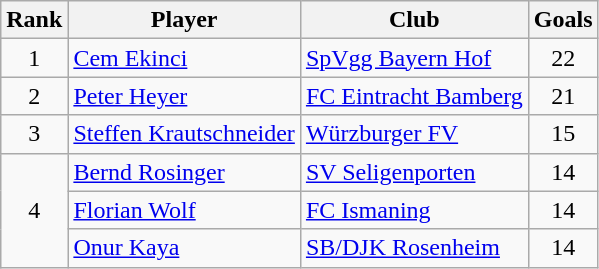<table class="wikitable" style="text-align:center">
<tr>
<th>Rank</th>
<th>Player</th>
<th>Club</th>
<th>Goals</th>
</tr>
<tr>
<td>1</td>
<td align="left"> <a href='#'>Cem Ekinci</a></td>
<td align="left"><a href='#'>SpVgg Bayern Hof</a></td>
<td>22</td>
</tr>
<tr>
<td>2</td>
<td align="left"> <a href='#'>Peter Heyer</a></td>
<td align="left"><a href='#'>FC Eintracht Bamberg</a></td>
<td>21</td>
</tr>
<tr>
<td>3</td>
<td align="left"> <a href='#'>Steffen Krautschneider</a></td>
<td align="left"><a href='#'>Würzburger FV</a></td>
<td>15</td>
</tr>
<tr>
<td rowspan="3">4</td>
<td align="left"> <a href='#'>Bernd Rosinger</a></td>
<td align="left"><a href='#'>SV Seligenporten</a></td>
<td>14</td>
</tr>
<tr>
<td align="left"> <a href='#'>Florian Wolf</a></td>
<td align="left"><a href='#'>FC Ismaning</a></td>
<td>14</td>
</tr>
<tr>
<td align="left"> <a href='#'>Onur Kaya</a></td>
<td align="left"><a href='#'>SB/DJK Rosenheim</a></td>
<td>14</td>
</tr>
</table>
